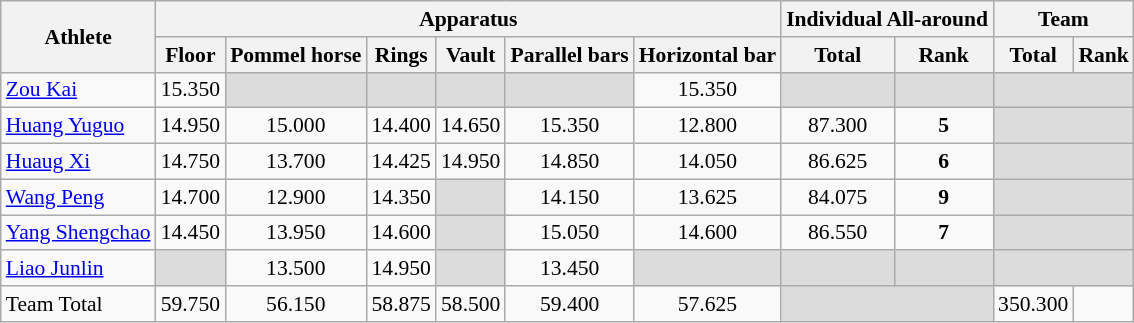<table class="wikitable"style="text-align:left; font-size:90%">
<tr>
<th rowspan=2>Athlete</th>
<th colspan=6>Apparatus</th>
<th colspan=2>Individual All-around</th>
<th colspan=2>Team</th>
</tr>
<tr>
<th>Floor</th>
<th>Pommel horse</th>
<th>Rings</th>
<th>Vault</th>
<th>Parallel bars</th>
<th>Horizontal bar</th>
<th>Total</th>
<th>Rank</th>
<th>Total</th>
<th>Rank</th>
</tr>
<tr>
<td><a href='#'>Zou Kai</a></td>
<td style="text-align:center;">15.350 <strong></strong></td>
<td style="background:#dcdcdc;"></td>
<td style="background:#dcdcdc;"></td>
<td style="background:#dcdcdc;"></td>
<td style="background:#dcdcdc;"></td>
<td style="text-align:center;">15.350 <strong></strong></td>
<td style="background:#dcdcdc;"></td>
<td style="background:#dcdcdc;"></td>
<td style="background:#dcdcdc;" colspan="2"></td>
</tr>
<tr>
<td><a href='#'>Huang Yuguo</a></td>
<td style="text-align:center;">14.950 <strong></strong></td>
<td style="text-align:center;">15.000 <strong></strong></td>
<td style="text-align:center;">14.400</td>
<td style="text-align:center;">14.650 <strong></strong></td>
<td style="text-align:center;">15.350 <strong></strong></td>
<td style="text-align:center;">12.800</td>
<td style="text-align:center;">87.300 <strong></strong></td>
<td style="text-align:center;"><strong>5</strong></td>
<td style="background:#dcdcdc;" colspan="2"></td>
</tr>
<tr>
<td><a href='#'>Huaug Xi</a></td>
<td style="text-align:center;">14.750</td>
<td style="text-align:center;">13.700</td>
<td style="text-align:center;">14.425</td>
<td style="text-align:center;">14.950 <strong></strong></td>
<td style="text-align:center;">14.850</td>
<td style="text-align:center;">14.050</td>
<td style="text-align:center;">86.625 <strong></strong></td>
<td style="text-align:center;"><strong>6</strong></td>
<td style="background:#dcdcdc;" colspan="2"></td>
</tr>
<tr>
<td><a href='#'>Wang Peng</a></td>
<td style="text-align:center;">14.700</td>
<td style="text-align:center;">12.900</td>
<td style="text-align:center;">14.350</td>
<td style="background:#dcdcdc;"></td>
<td style="text-align:center;">14.150</td>
<td style="text-align:center;">13.625</td>
<td style="text-align:center;">84.075</td>
<td style="text-align:center;"><strong>9</strong></td>
<td style="background:#dcdcdc;" colspan="2"></td>
</tr>
<tr>
<td><a href='#'>Yang Shengchao</a></td>
<td style="text-align:center;">14.450</td>
<td style="text-align:center;">13.950</td>
<td style="text-align:center;">14.600</td>
<td style="background:#dcdcdc;"></td>
<td style="text-align:center;">15.050</td>
<td style="text-align:center;">14.600 <strong></strong></td>
<td style="text-align:center;">86.550</td>
<td style="text-align:center;"><strong>7</strong></td>
<td style="background:#dcdcdc;" colspan="2"></td>
</tr>
<tr>
<td><a href='#'>Liao Junlin</a></td>
<td style="background:#dcdcdc;"></td>
<td style="text-align:center;">13.500</td>
<td style="text-align:center;">14.950 <strong></strong></td>
<td style="background:#dcdcdc;"></td>
<td style="text-align:center;">13.450</td>
<td style="background:#dcdcdc;"></td>
<td style="background:#dcdcdc;"></td>
<td style="background:#dcdcdc;"></td>
<td style="background:#dcdcdc;" colspan="2"></td>
</tr>
<tr>
<td>Team Total</td>
<td style="text-align:center;">59.750</td>
<td style="text-align:center;">56.150</td>
<td style="text-align:center;">58.875</td>
<td style="text-align:center;">58.500</td>
<td style="text-align:center;">59.400</td>
<td style="text-align:center;">57.625</td>
<td style="background:#dcdcdc;" colspan="2"></td>
<td style="text-align:center;">350.300</td>
<td style="text-align:center;"></td>
</tr>
</table>
